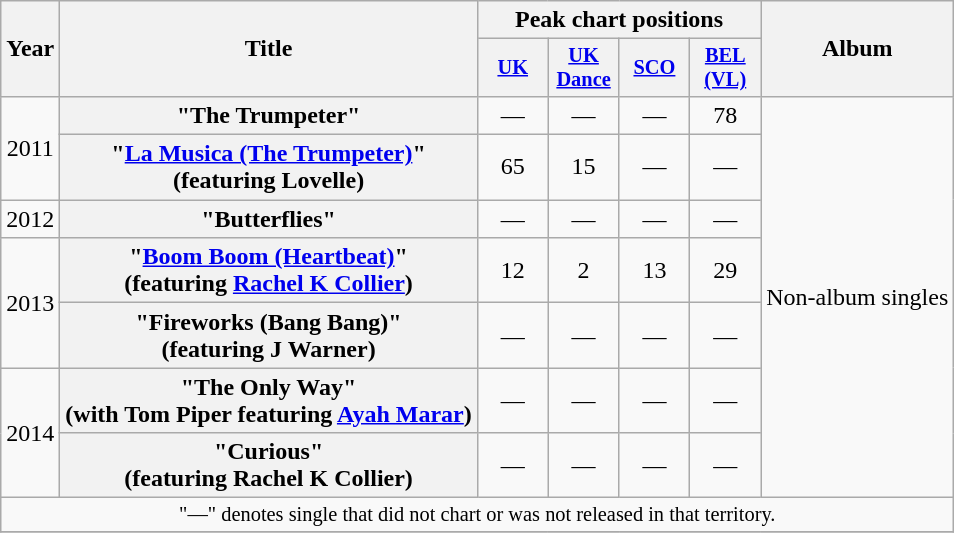<table class="wikitable plainrowheaders" style="text-align:center;">
<tr>
<th scope="col" rowspan="2">Year</th>
<th scope="col" rowspan="2">Title</th>
<th scope="col" colspan="4">Peak chart positions</th>
<th scope="col" rowspan="2">Album</th>
</tr>
<tr>
<th scope="col" style="width:3em;font-size:85%;"><a href='#'>UK</a><br></th>
<th scope="col" style="width:3em;font-size:85%;"><a href='#'>UK Dance</a><br></th>
<th scope="col" style="width:3em;font-size:85%;"><a href='#'>SCO</a><br></th>
<th scope="col" style="width:3em;font-size:85%;"><a href='#'>BEL (VL)</a><br></th>
</tr>
<tr>
<td rowspan="2">2011</td>
<th scope="row">"The Trumpeter"</th>
<td>—</td>
<td>—</td>
<td>—</td>
<td>78</td>
<td rowspan="7">Non-album singles</td>
</tr>
<tr>
<th scope="row">"<a href='#'>La Musica (The Trumpeter)</a>"<br><span>(featuring Lovelle)</span></th>
<td>65</td>
<td>15</td>
<td>—</td>
<td>—</td>
</tr>
<tr>
<td>2012</td>
<th scope="row">"Butterflies"</th>
<td>—</td>
<td>—</td>
<td>—</td>
<td>—</td>
</tr>
<tr>
<td rowspan="2">2013</td>
<th scope="row">"<a href='#'>Boom Boom (Heartbeat)</a>"<br><span>(featuring <a href='#'>Rachel K Collier</a>)</span></th>
<td>12</td>
<td>2</td>
<td>13</td>
<td>29</td>
</tr>
<tr>
<th scope="row">"Fireworks (Bang Bang)"<br><span>(featuring J Warner)</span></th>
<td>—</td>
<td>—</td>
<td>—</td>
<td>—</td>
</tr>
<tr>
<td rowspan="2">2014</td>
<th scope="row">"The Only Way"<br><span>(with Tom Piper featuring <a href='#'>Ayah Marar</a>)</span></th>
<td>—</td>
<td>—</td>
<td>—</td>
<td>—</td>
</tr>
<tr>
<th scope="row">"Curious"<br><span>(featuring Rachel K Collier)</span></th>
<td>—</td>
<td>—</td>
<td>—</td>
<td>—</td>
</tr>
<tr>
<td colspan="10" style="font-size:85%">"—" denotes single that did not chart or was not released in that territory.</td>
</tr>
<tr>
</tr>
</table>
